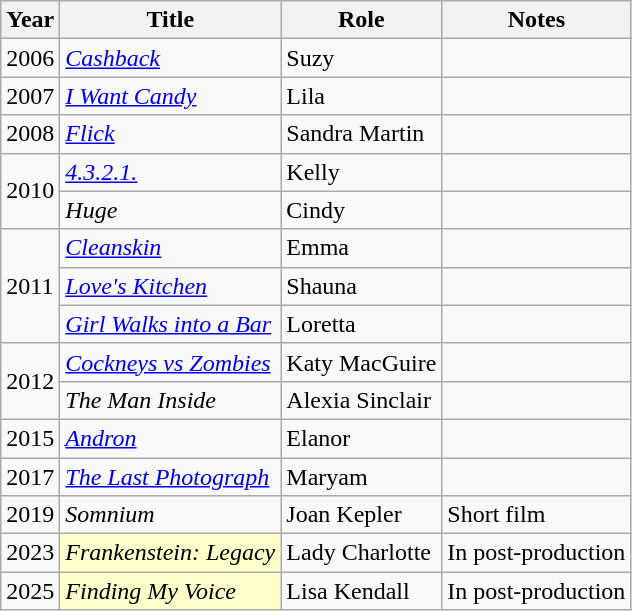<table class="wikitable sortable">
<tr>
<th>Year</th>
<th>Title</th>
<th>Role</th>
<th>Notes</th>
</tr>
<tr>
<td>2006</td>
<td><em><a href='#'>Cashback</a></em></td>
<td>Suzy</td>
<td></td>
</tr>
<tr>
<td>2007</td>
<td><em><a href='#'>I Want Candy</a></em></td>
<td>Lila</td>
<td></td>
</tr>
<tr>
<td>2008</td>
<td><em><a href='#'>Flick</a></em></td>
<td>Sandra Martin</td>
<td></td>
</tr>
<tr>
<td rowspan=2>2010</td>
<td><em><a href='#'>4.3.2.1.</a></em></td>
<td>Kelly</td>
<td></td>
</tr>
<tr>
<td><em>Huge</em></td>
<td>Cindy</td>
<td></td>
</tr>
<tr>
<td rowspan=3>2011</td>
<td><em><a href='#'>Cleanskin</a></em></td>
<td>Emma</td>
<td></td>
</tr>
<tr>
<td><em><a href='#'>Love's Kitchen</a></em></td>
<td>Shauna</td>
<td></td>
</tr>
<tr>
<td><em><a href='#'>Girl Walks into a Bar</a></em></td>
<td>Loretta</td>
<td></td>
</tr>
<tr>
<td rowspan=2>2012</td>
<td><em><a href='#'>Cockneys vs Zombies</a></em></td>
<td>Katy MacGuire</td>
<td></td>
</tr>
<tr>
<td><em>The Man Inside</em></td>
<td>Alexia Sinclair</td>
<td></td>
</tr>
<tr>
<td>2015</td>
<td><em><a href='#'>Andron</a></em></td>
<td>Elanor</td>
<td></td>
</tr>
<tr>
<td>2017</td>
<td><em><a href='#'>The Last Photograph</a></em></td>
<td>Maryam</td>
<td></td>
</tr>
<tr>
<td>2019</td>
<td><em>Somnium</em></td>
<td>Joan Kepler</td>
<td>Short film</td>
</tr>
<tr>
<td>2023</td>
<td style="background:#FFFFCC;"><em>Frankenstein: Legacy</em> </td>
<td>Lady Charlotte</td>
<td>In post-production</td>
</tr>
<tr>
<td>2025</td>
<td style="background:#FFFFCC;"><em>Finding My Voice</em> </td>
<td>Lisa Kendall</td>
<td>In post-production</td>
</tr>
</table>
